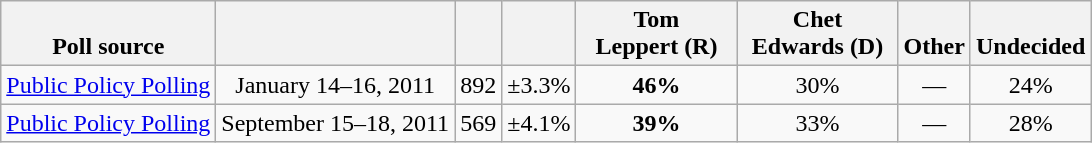<table class="wikitable" style="text-align:center">
<tr valign=bottom>
<th>Poll source</th>
<th></th>
<th></th>
<th></th>
<th style="width:100px;">Tom<br>Leppert (R)</th>
<th style="width:100px;">Chet<br>Edwards (D)</th>
<th>Other</th>
<th>Undecided</th>
</tr>
<tr>
<td align=left><a href='#'>Public Policy Polling</a></td>
<td>January 14–16, 2011</td>
<td>892</td>
<td>±3.3%</td>
<td><strong>46%</strong></td>
<td>30%</td>
<td>—</td>
<td>24%</td>
</tr>
<tr>
<td align=left><a href='#'>Public Policy Polling</a></td>
<td>September 15–18, 2011</td>
<td>569</td>
<td>±4.1%</td>
<td><strong>39%</strong></td>
<td>33%</td>
<td>—</td>
<td>28%</td>
</tr>
</table>
